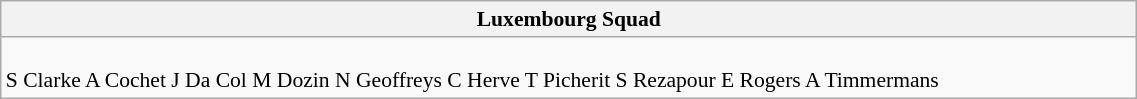<table class="wikitable" style="text-align:left; font-size:90%; width:60%">
<tr>
<th colspan="100%">Luxembourg Squad</th>
</tr>
<tr valign="top">
<td><br>S Clarke A Cochet J Da Col M Dozin N Geoffreys C Herve T Picherit S Rezapour E Rogers A Timmermans</td>
</tr>
</table>
